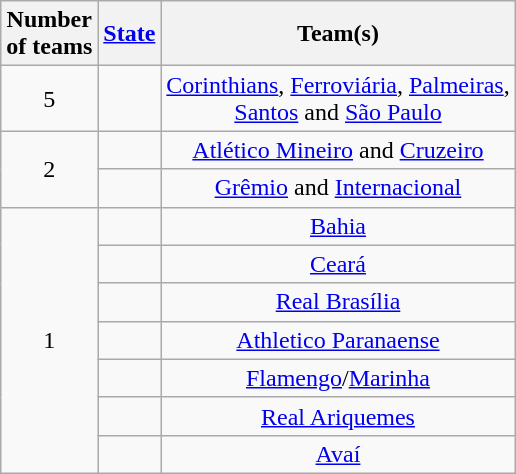<table class="wikitable" style="text-align:center">
<tr>
<th>Number<br>of teams</th>
<th><a href='#'>State</a></th>
<th>Team(s)</th>
</tr>
<tr>
<td>5</td>
<td align=left></td>
<td><a href='#'>Corinthians</a>, <a href='#'>Ferroviária</a>, <a href='#'>Palmeiras</a>,<br><a href='#'>Santos</a> and <a href='#'>São Paulo</a></td>
</tr>
<tr>
<td rowspan=2>2</td>
<td align=left></td>
<td><a href='#'>Atlético Mineiro</a> and <a href='#'>Cruzeiro</a></td>
</tr>
<tr>
<td align=left></td>
<td><a href='#'>Grêmio</a> and <a href='#'>Internacional</a></td>
</tr>
<tr>
<td rowspan=7>1</td>
<td align=left></td>
<td><a href='#'>Bahia</a></td>
</tr>
<tr>
<td align=left></td>
<td><a href='#'>Ceará</a></td>
</tr>
<tr>
<td align=left></td>
<td><a href='#'>Real Brasília</a></td>
</tr>
<tr>
<td align=left></td>
<td><a href='#'>Athletico Paranaense</a></td>
</tr>
<tr>
<td align=left></td>
<td><a href='#'>Flamengo</a>/<a href='#'>Marinha</a></td>
</tr>
<tr>
<td align=left></td>
<td><a href='#'>Real Ariquemes</a></td>
</tr>
<tr>
<td align=left></td>
<td><a href='#'>Avaí</a></td>
</tr>
</table>
